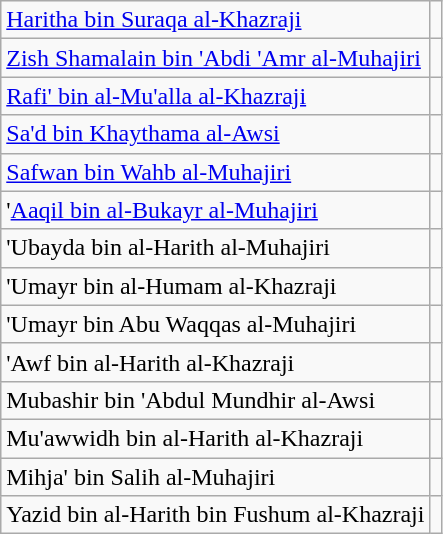<table class="wikitable">
<tr>
<td><a href='#'>Haritha bin Suraqa al-Khazraji</a></td>
<td></td>
</tr>
<tr>
<td><a href='#'>Zish Shamalain bin 'Abdi 'Amr al-Muhajiri</a></td>
<td></td>
</tr>
<tr>
<td><a href='#'>Rafi' bin al-Mu'alla al-Khazraji</a></td>
<td></td>
</tr>
<tr>
<td><a href='#'>Sa'd bin Khaythama al-Awsi</a></td>
<td></td>
</tr>
<tr>
<td><a href='#'>Safwan bin Wahb al-Muhajiri</a></td>
<td></td>
</tr>
<tr>
<td>'<a href='#'>Aaqil bin al-Bukayr al-Muhajiri</a></td>
<td></td>
</tr>
<tr>
<td>'Ubayda bin al-Harith al-Muhajiri</td>
<td></td>
</tr>
<tr>
<td>'Umayr bin al-Humam al-Khazraji</td>
<td></td>
</tr>
<tr>
<td>'Umayr bin Abu Waqqas al-Muhajiri</td>
<td></td>
</tr>
<tr>
<td>'Awf bin al-Harith al-Khazraji</td>
<td></td>
</tr>
<tr>
<td>Mubashir bin 'Abdul Mundhir al-Awsi</td>
<td></td>
</tr>
<tr>
<td>Mu'awwidh bin al-Harith al-Khazraji</td>
<td></td>
</tr>
<tr>
<td>Mihja' bin Salih al-Muhajiri</td>
<td></td>
</tr>
<tr>
<td>Yazid bin al-Harith bin Fushum al-Khazraji</td>
<td></td>
</tr>
</table>
